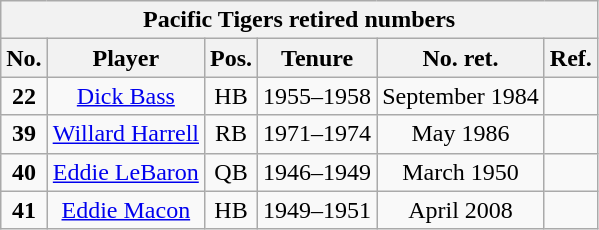<table class="wikitable" style="text-align:center">
<tr>
<th colspan=6 style =><strong>Pacific Tigers retired numbers</strong></th>
</tr>
<tr>
<th style = >No.</th>
<th style = >Player</th>
<th style = >Pos.</th>
<th style = >Tenure</th>
<th style = >No. ret.</th>
<th style = >Ref.</th>
</tr>
<tr>
<td><strong>22</strong></td>
<td><a href='#'>Dick Bass</a></td>
<td>HB</td>
<td>1955–1958</td>
<td>September 1984</td>
<td></td>
</tr>
<tr>
<td><strong>39</strong></td>
<td><a href='#'>Willard Harrell</a></td>
<td>RB</td>
<td>1971–1974</td>
<td>May 1986</td>
<td></td>
</tr>
<tr>
<td><strong>40</strong></td>
<td><a href='#'>Eddie LeBaron</a></td>
<td>QB</td>
<td>1946–1949</td>
<td>March 1950</td>
<td></td>
</tr>
<tr>
<td><strong>41</strong></td>
<td><a href='#'>Eddie Macon</a></td>
<td>HB</td>
<td>1949–1951</td>
<td>April 2008</td>
<td></td>
</tr>
</table>
